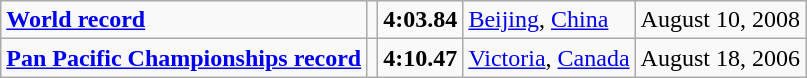<table class="wikitable">
<tr>
<td><strong><a href='#'>World record</a></strong></td>
<td></td>
<td><strong>4:03.84</strong></td>
<td><a href='#'>Beijing</a>, <a href='#'>China</a></td>
<td>August 10, 2008</td>
</tr>
<tr>
<td><strong><a href='#'>Pan Pacific Championships record</a></strong></td>
<td></td>
<td><strong>4:10.47</strong></td>
<td><a href='#'>Victoria</a>, <a href='#'>Canada</a></td>
<td>August 18, 2006</td>
</tr>
</table>
